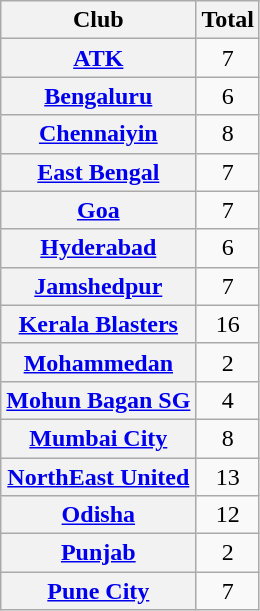<table class="sortable wikitable plainrowheaders">
<tr>
<th>Club</th>
<th>Total</th>
</tr>
<tr>
<th scope="row"><a href='#'>ATK</a></th>
<td style="text-align:center;">7</td>
</tr>
<tr>
<th scope="row"><a href='#'>Bengaluru</a></th>
<td style="text-align:center;">6</td>
</tr>
<tr>
<th scope="row"><a href='#'>Chennaiyin</a></th>
<td style="text-align:center;">8</td>
</tr>
<tr>
<th scope="row"><a href='#'>East Bengal</a></th>
<td style="text-align:center;">7</td>
</tr>
<tr>
<th scope="row"><a href='#'>Goa</a></th>
<td style="text-align:center;">7</td>
</tr>
<tr>
<th scope="row"><a href='#'>Hyderabad</a></th>
<td style="text-align:center;">6</td>
</tr>
<tr>
<th scope="row"><a href='#'>Jamshedpur</a></th>
<td style="text-align:center;">7</td>
</tr>
<tr>
<th scope="row"><a href='#'>Kerala Blasters</a></th>
<td style="text-align:center;">16</td>
</tr>
<tr>
<th scope="row"><a href='#'>Mohammedan</a></th>
<td style="text-align:center;">2</td>
</tr>
<tr>
<th scope="row"><a href='#'>Mohun Bagan SG</a></th>
<td style="text-align:center;">4</td>
</tr>
<tr>
<th scope="row"><a href='#'>Mumbai City</a></th>
<td style="text-align:center;">8</td>
</tr>
<tr>
<th scope="row"><a href='#'>NorthEast United</a></th>
<td style="text-align:center;">13</td>
</tr>
<tr>
<th scope="row"><a href='#'>Odisha</a></th>
<td style="text-align:center;">12</td>
</tr>
<tr>
<th scope="row"><a href='#'>Punjab</a></th>
<td style="text-align:center;">2</td>
</tr>
<tr>
<th scope="row"><a href='#'>Pune City</a></th>
<td style="text-align:center;">7</td>
</tr>
</table>
